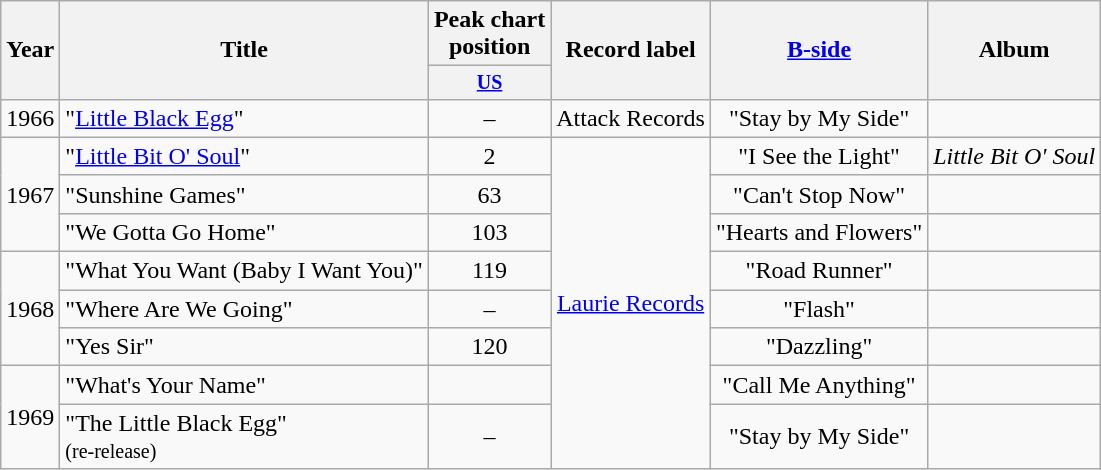<table class="wikitable" style=text-align:center;>
<tr>
<th rowspan="2">Year</th>
<th rowspan="2">Title</th>
<th>Peak chart<br>position</th>
<th rowspan="2">Record label</th>
<th rowspan="2"><a href='#'>B-side</a></th>
<th rowspan="2">Album</th>
</tr>
<tr style="font-size:smaller;">
<th align=centre><a href='#'>US</a></th>
</tr>
<tr>
<td>1966</td>
<td align=left>"<a href='#'>Little Black Egg</a>"</td>
<td>–</td>
<td>Attack Records</td>
<td>"Stay by My Side"</td>
<td></td>
</tr>
<tr>
<td rowspan="3">1967</td>
<td align=left>"<a href='#'>Little Bit O' Soul</a>"</td>
<td>2</td>
<td rowspan="8"><a href='#'>Laurie Records</a></td>
<td>"I See the Light"</td>
<td><em>Little Bit O' Soul</em></td>
</tr>
<tr>
<td align=left>"Sunshine Games"</td>
<td>63</td>
<td>"Can't Stop Now"</td>
<td></td>
</tr>
<tr>
<td align=left>"We Gotta Go Home"</td>
<td>103</td>
<td>"Hearts and Flowers"</td>
<td></td>
</tr>
<tr>
<td rowspan="3">1968</td>
<td align=left>"What You Want (Baby I Want You)"</td>
<td>119</td>
<td>"Road Runner"</td>
<td></td>
</tr>
<tr>
<td align=left>"Where Are We Going"</td>
<td>–</td>
<td>"Flash"</td>
<td></td>
</tr>
<tr>
<td align=left>"Yes Sir"</td>
<td>120</td>
<td>"Dazzling"</td>
<td></td>
</tr>
<tr>
<td rowspan="2">1969</td>
<td align=left>"What's Your Name"</td>
<td></td>
<td>"Call Me Anything"</td>
<td></td>
</tr>
<tr>
<td align=left>"The Little Black Egg"<br><small>(re-release)</small></td>
<td>–</td>
<td>"Stay by My Side"</td>
<td></td>
</tr>
</table>
